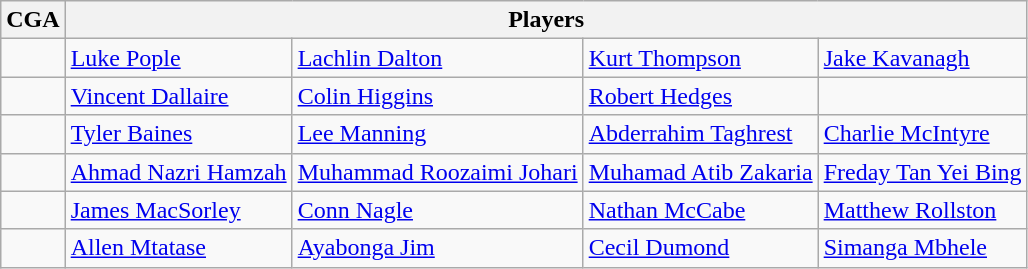<table class="wikitable sortable">
<tr>
<th>CGA</th>
<th colspan=4>Players</th>
</tr>
<tr>
<td></td>
<td><a href='#'>Luke Pople</a></td>
<td><a href='#'>Lachlin Dalton</a></td>
<td><a href='#'>Kurt Thompson</a></td>
<td><a href='#'>Jake Kavanagh</a></td>
</tr>
<tr>
<td></td>
<td><a href='#'>Vincent Dallaire</a></td>
<td><a href='#'>Colin Higgins</a></td>
<td><a href='#'>Robert Hedges</a></td>
<td></td>
</tr>
<tr>
<td></td>
<td><a href='#'>Tyler Baines</a></td>
<td><a href='#'>Lee Manning</a></td>
<td><a href='#'>Abderrahim Taghrest</a></td>
<td><a href='#'>Charlie McIntyre</a></td>
</tr>
<tr>
<td></td>
<td><a href='#'>Ahmad Nazri Hamzah</a></td>
<td><a href='#'>Muhammad Roozaimi Johari</a></td>
<td><a href='#'>Muhamad Atib Zakaria</a></td>
<td><a href='#'>Freday Tan Yei Bing</a></td>
</tr>
<tr>
<td></td>
<td><a href='#'>James MacSorley</a></td>
<td><a href='#'>Conn Nagle</a></td>
<td><a href='#'>Nathan McCabe</a></td>
<td><a href='#'>Matthew Rollston</a></td>
</tr>
<tr>
<td></td>
<td><a href='#'>Allen Mtatase</a></td>
<td><a href='#'>Ayabonga Jim</a></td>
<td><a href='#'>Cecil Dumond</a></td>
<td><a href='#'>Simanga Mbhele</a></td>
</tr>
</table>
